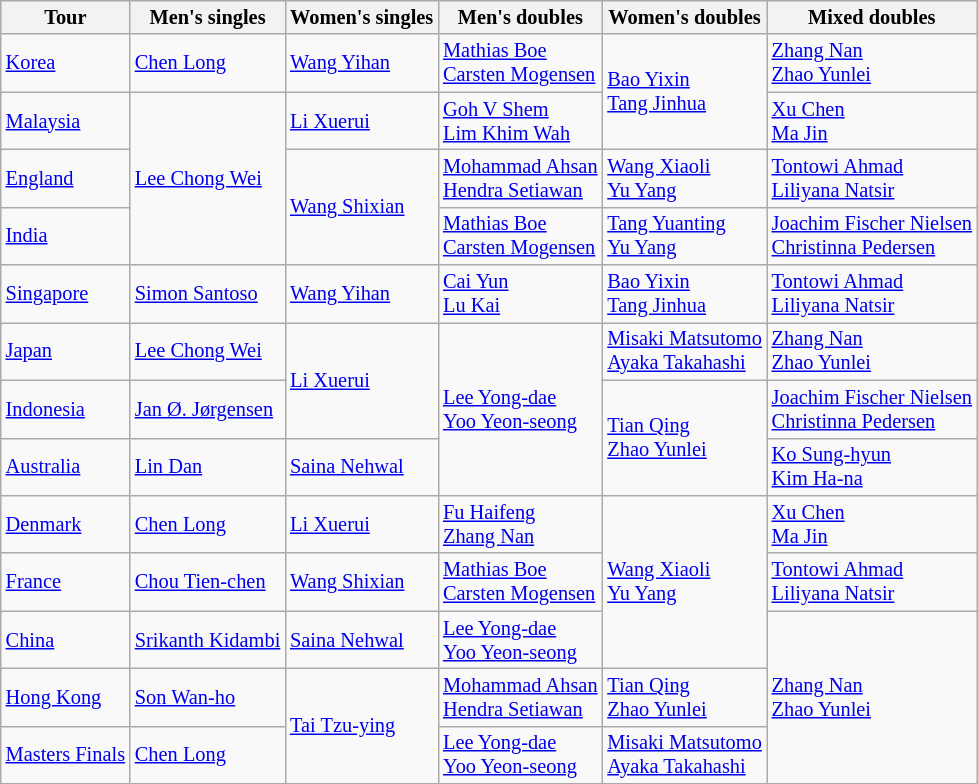<table class=wikitable style="font-size:85%">
<tr>
<th>Tour</th>
<th>Men's singles</th>
<th>Women's singles</th>
<th>Men's doubles</th>
<th>Women's doubles</th>
<th>Mixed doubles</th>
</tr>
<tr>
<td><a href='#'>Korea</a></td>
<td> <a href='#'>Chen Long</a></td>
<td> <a href='#'>Wang Yihan</a></td>
<td> <a href='#'>Mathias Boe</a><br> <a href='#'>Carsten Mogensen</a></td>
<td rowspan="2"> <a href='#'>Bao Yixin</a><br> <a href='#'>Tang Jinhua</a></td>
<td> <a href='#'>Zhang Nan</a><br> <a href='#'>Zhao Yunlei</a></td>
</tr>
<tr>
<td><a href='#'>Malaysia</a></td>
<td rowspan="3"> <a href='#'>Lee Chong Wei</a></td>
<td> <a href='#'>Li Xuerui</a></td>
<td> <a href='#'>Goh V Shem</a><br> <a href='#'>Lim Khim Wah</a></td>
<td> <a href='#'>Xu Chen</a><br> <a href='#'>Ma Jin</a></td>
</tr>
<tr>
<td><a href='#'>England</a></td>
<td rowspan="2"> <a href='#'>Wang Shixian</a></td>
<td> <a href='#'>Mohammad Ahsan</a><br> <a href='#'>Hendra Setiawan</a></td>
<td> <a href='#'>Wang Xiaoli</a><br> <a href='#'>Yu Yang</a></td>
<td> <a href='#'>Tontowi Ahmad</a><br> <a href='#'>Liliyana Natsir</a></td>
</tr>
<tr>
<td><a href='#'>India</a></td>
<td> <a href='#'>Mathias Boe</a><br> <a href='#'>Carsten Mogensen</a></td>
<td> <a href='#'>Tang Yuanting</a><br> <a href='#'>Yu Yang</a></td>
<td> <a href='#'>Joachim Fischer Nielsen</a><br> <a href='#'>Christinna Pedersen</a></td>
</tr>
<tr>
<td><a href='#'>Singapore</a></td>
<td> <a href='#'>Simon Santoso</a></td>
<td> <a href='#'>Wang Yihan</a></td>
<td> <a href='#'>Cai Yun</a><br> <a href='#'>Lu Kai</a></td>
<td> <a href='#'>Bao Yixin</a><br> <a href='#'>Tang Jinhua</a></td>
<td> <a href='#'>Tontowi Ahmad</a><br> <a href='#'>Liliyana Natsir</a></td>
</tr>
<tr>
<td><a href='#'>Japan</a></td>
<td> <a href='#'>Lee Chong Wei</a></td>
<td rowspan="2"> <a href='#'>Li Xuerui</a></td>
<td rowspan="3"> <a href='#'>Lee Yong-dae</a><br> <a href='#'>Yoo Yeon-seong</a></td>
<td> <a href='#'>Misaki Matsutomo</a><br> <a href='#'>Ayaka Takahashi</a></td>
<td> <a href='#'>Zhang Nan</a><br> <a href='#'>Zhao Yunlei</a></td>
</tr>
<tr>
<td><a href='#'>Indonesia</a></td>
<td> <a href='#'>Jan Ø. Jørgensen</a></td>
<td rowspan="2"> <a href='#'>Tian Qing</a><br> <a href='#'>Zhao Yunlei</a></td>
<td> <a href='#'>Joachim Fischer Nielsen</a><br> <a href='#'>Christinna Pedersen</a></td>
</tr>
<tr>
<td><a href='#'>Australia</a></td>
<td> <a href='#'>Lin Dan</a></td>
<td> <a href='#'>Saina Nehwal</a></td>
<td> <a href='#'>Ko Sung-hyun</a><br> <a href='#'>Kim Ha-na</a></td>
</tr>
<tr>
<td><a href='#'>Denmark</a></td>
<td> <a href='#'>Chen Long</a></td>
<td> <a href='#'>Li Xuerui</a></td>
<td> <a href='#'>Fu Haifeng</a><br> <a href='#'>Zhang Nan</a></td>
<td rowspan="3"> <a href='#'>Wang Xiaoli</a><br> <a href='#'>Yu Yang</a></td>
<td> <a href='#'>Xu Chen</a><br> <a href='#'>Ma Jin</a></td>
</tr>
<tr>
<td><a href='#'>France</a></td>
<td> <a href='#'>Chou Tien-chen</a></td>
<td> <a href='#'>Wang Shixian</a></td>
<td> <a href='#'>Mathias Boe</a><br> <a href='#'>Carsten Mogensen</a></td>
<td> <a href='#'>Tontowi Ahmad</a><br> <a href='#'>Liliyana Natsir</a></td>
</tr>
<tr>
<td><a href='#'>China</a></td>
<td> <a href='#'>Srikanth Kidambi</a></td>
<td> <a href='#'>Saina Nehwal</a></td>
<td> <a href='#'>Lee Yong-dae</a><br> <a href='#'>Yoo Yeon-seong</a></td>
<td rowspan="3"> <a href='#'>Zhang Nan</a><br> <a href='#'>Zhao Yunlei</a></td>
</tr>
<tr>
<td><a href='#'>Hong Kong</a></td>
<td> <a href='#'>Son Wan-ho</a></td>
<td rowspan="2"> <a href='#'>Tai Tzu-ying</a></td>
<td> <a href='#'>Mohammad Ahsan</a><br> <a href='#'>Hendra Setiawan</a></td>
<td> <a href='#'>Tian Qing</a><br> <a href='#'>Zhao Yunlei</a></td>
</tr>
<tr>
<td><a href='#'>Masters Finals</a></td>
<td> <a href='#'>Chen Long</a></td>
<td> <a href='#'>Lee Yong-dae</a><br> <a href='#'>Yoo Yeon-seong</a></td>
<td> <a href='#'>Misaki Matsutomo</a><br> <a href='#'>Ayaka Takahashi</a></td>
</tr>
</table>
